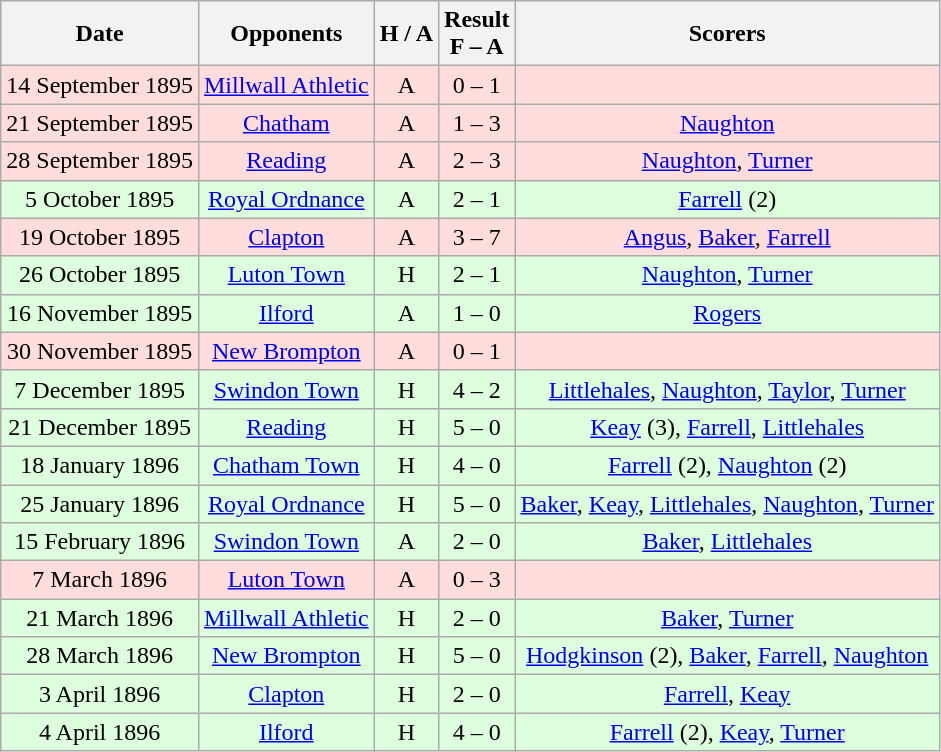<table class="wikitable" style="text-align:center">
<tr>
<th>Date</th>
<th>Opponents</th>
<th>H / A</th>
<th>Result<br>F – A</th>
<th>Scorers</th>
</tr>
<tr bgcolor="#ffdddd">
<td>14 September 1895</td>
<td><a href='#'>Millwall Athletic</a></td>
<td>A</td>
<td>0 – 1</td>
<td></td>
</tr>
<tr bgcolor="#ffdddd">
<td>21 September 1895</td>
<td><a href='#'>Chatham</a></td>
<td>A</td>
<td>1 – 3</td>
<td><a href='#'>Naughton</a></td>
</tr>
<tr bgcolor="#ffdddd">
<td>28 September 1895</td>
<td><a href='#'>Reading</a></td>
<td>A</td>
<td>2 – 3</td>
<td><a href='#'>Naughton</a>, <a href='#'>Turner</a></td>
</tr>
<tr bgcolor="#ddffdd">
<td>5 October 1895</td>
<td><a href='#'>Royal Ordnance</a></td>
<td>A</td>
<td>2 – 1</td>
<td><a href='#'>Farrell</a> (2)</td>
</tr>
<tr bgcolor="#ffdddd">
<td>19 October 1895</td>
<td><a href='#'>Clapton</a></td>
<td>A</td>
<td>3 – 7</td>
<td><a href='#'>Angus</a>, <a href='#'>Baker</a>, <a href='#'>Farrell</a></td>
</tr>
<tr bgcolor="#ddffdd">
<td>26 October 1895</td>
<td><a href='#'>Luton Town</a></td>
<td>H</td>
<td>2 – 1</td>
<td><a href='#'>Naughton</a>, <a href='#'>Turner</a></td>
</tr>
<tr bgcolor="#ddffdd">
<td>16 November 1895</td>
<td><a href='#'>Ilford</a></td>
<td>A</td>
<td>1 – 0</td>
<td><a href='#'>Rogers</a></td>
</tr>
<tr bgcolor="#ffdddd">
<td>30 November 1895</td>
<td><a href='#'>New Brompton</a></td>
<td>A</td>
<td>0 – 1</td>
<td></td>
</tr>
<tr bgcolor="#ddffdd">
<td>7 December 1895</td>
<td><a href='#'>Swindon Town</a></td>
<td>H</td>
<td>4 – 2</td>
<td><a href='#'>Littlehales</a>, <a href='#'>Naughton</a>, <a href='#'>Taylor</a>, <a href='#'>Turner</a></td>
</tr>
<tr bgcolor="#ddffdd">
<td>21 December 1895</td>
<td><a href='#'>Reading</a></td>
<td>H</td>
<td>5 – 0</td>
<td><a href='#'>Keay</a> (3), <a href='#'>Farrell</a>, <a href='#'>Littlehales</a></td>
</tr>
<tr bgcolor="#ddffdd">
<td>18 January 1896</td>
<td><a href='#'>Chatham Town</a></td>
<td>H</td>
<td>4 – 0</td>
<td><a href='#'>Farrell</a> (2), <a href='#'>Naughton</a> (2)</td>
</tr>
<tr bgcolor="#ddffdd">
<td>25 January 1896</td>
<td><a href='#'>Royal Ordnance</a></td>
<td>H</td>
<td>5 – 0</td>
<td><a href='#'>Baker</a>, <a href='#'>Keay</a>, <a href='#'>Littlehales</a>, <a href='#'>Naughton</a>, <a href='#'>Turner</a></td>
</tr>
<tr bgcolor="#ddffdd">
<td>15 February 1896</td>
<td><a href='#'>Swindon Town</a></td>
<td>A</td>
<td>2 – 0</td>
<td><a href='#'>Baker</a>, <a href='#'>Littlehales</a></td>
</tr>
<tr bgcolor="#ffdddd">
<td>7 March 1896</td>
<td><a href='#'>Luton Town</a></td>
<td>A</td>
<td>0 – 3</td>
<td></td>
</tr>
<tr bgcolor="#ddffdd">
<td>21 March 1896</td>
<td><a href='#'>Millwall Athletic</a></td>
<td>H</td>
<td>2 – 0</td>
<td><a href='#'>Baker</a>, <a href='#'>Turner</a></td>
</tr>
<tr bgcolor="#ddffdd">
<td>28 March 1896</td>
<td><a href='#'>New Brompton</a></td>
<td>H</td>
<td>5 – 0</td>
<td><a href='#'>Hodgkinson</a> (2), <a href='#'>Baker</a>, <a href='#'>Farrell</a>, <a href='#'>Naughton</a></td>
</tr>
<tr bgcolor="#ddffdd">
<td>3 April 1896</td>
<td><a href='#'>Clapton</a></td>
<td>H</td>
<td>2 – 0</td>
<td><a href='#'>Farrell</a>, <a href='#'>Keay</a></td>
</tr>
<tr bgcolor="#ddffdd">
<td>4 April 1896</td>
<td><a href='#'>Ilford</a></td>
<td>H</td>
<td>4 – 0</td>
<td><a href='#'>Farrell</a> (2), <a href='#'>Keay</a>, <a href='#'>Turner</a></td>
</tr>
</table>
